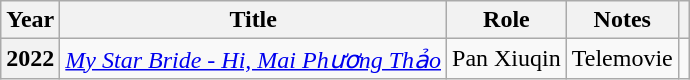<table class="wikitable sortable plainrowheaders">
<tr>
<th scope="col">Year</th>
<th scope="col">Title</th>
<th scope="col">Role</th>
<th scope="col" class="unsortable">Notes</th>
<th scope="col" class="unsortable"></th>
</tr>
<tr>
<th scope="row">2022</th>
<td><em><a href='#'>My Star Bride - Hi, Mai Phương Thảo</a></em></td>
<td>Pan Xiuqin</td>
<td>Telemovie</td>
<td></td>
</tr>
</table>
